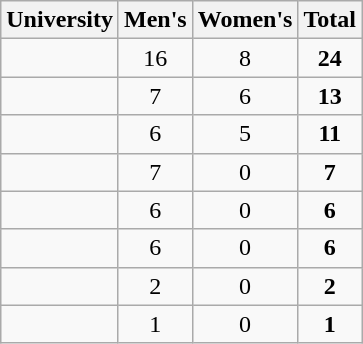<table class="wikitable">
<tr>
<th>University</th>
<th>Men's</th>
<th>Women's</th>
<th>Total</th>
</tr>
<tr align="center">
<td align="left"><strong></strong></td>
<td>16</td>
<td>8</td>
<td><strong>24</strong></td>
</tr>
<tr align="center">
<td align="left"><strong></strong></td>
<td>7</td>
<td>6</td>
<td><strong>13</strong></td>
</tr>
<tr align="center">
<td align="left"><strong></strong></td>
<td>6</td>
<td>5</td>
<td><strong>11</strong></td>
</tr>
<tr align="center">
<td align="left"><strong></strong></td>
<td>7</td>
<td>0</td>
<td><strong>7</strong></td>
</tr>
<tr align="center">
<td align="left"><strong></strong></td>
<td>6</td>
<td>0</td>
<td><strong>6</strong></td>
</tr>
<tr align="center">
<td align="left"><strong></strong></td>
<td>6</td>
<td>0</td>
<td><strong>6</strong></td>
</tr>
<tr align="center">
<td align="left"><strong></strong></td>
<td>2</td>
<td>0</td>
<td><strong>2</strong></td>
</tr>
<tr align="center">
<td align="left"><strong></strong></td>
<td>1</td>
<td>0</td>
<td><strong>1</strong></td>
</tr>
</table>
